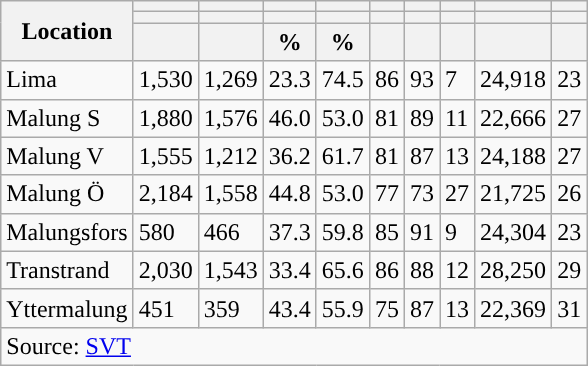<table role="presentation" class="wikitable sortable mw-collapsible">
<tr>
<th rowspan="3">Location</th>
<th></th>
<th></th>
<th></th>
<th></th>
<th></th>
<th></th>
<th></th>
<th></th>
<th></th>
</tr>
<tr>
<th></th>
<th></th>
<th style="background:"></th>
<th style="background:"></th>
<th></th>
<th></th>
<th></th>
<th></th>
<th></th>
</tr>
<tr>
<th data-sort-type="number"></th>
<th data-sort-type="number"></th>
<th data-sort-type="number">%</th>
<th data-sort-type="number">%</th>
<th data-sort-type="number"></th>
<th data-sort-type="number"></th>
<th data-sort-type="number"></th>
<th data-sort-type="number"></th>
<th data-sort-type="number"></th>
</tr>
<tr>
<td align="left">Lima</td>
<td>1,530</td>
<td>1,269</td>
<td>23.3</td>
<td>74.5</td>
<td>86</td>
<td>93</td>
<td>7</td>
<td>24,918</td>
<td>23</td>
</tr>
<tr>
<td align="left">Malung S</td>
<td>1,880</td>
<td>1,576</td>
<td>46.0</td>
<td>53.0</td>
<td>81</td>
<td>89</td>
<td>11</td>
<td>22,666</td>
<td>27</td>
</tr>
<tr>
<td align="left">Malung V</td>
<td>1,555</td>
<td>1,212</td>
<td>36.2</td>
<td>61.7</td>
<td>81</td>
<td>87</td>
<td>13</td>
<td>24,188</td>
<td>27</td>
</tr>
<tr>
<td align="left">Malung Ö</td>
<td>2,184</td>
<td>1,558</td>
<td>44.8</td>
<td>53.0</td>
<td>77</td>
<td>73</td>
<td>27</td>
<td>21,725</td>
<td>26</td>
</tr>
<tr>
<td align="left">Malungsfors</td>
<td>580</td>
<td>466</td>
<td>37.3</td>
<td>59.8</td>
<td>85</td>
<td>91</td>
<td>9</td>
<td>24,304</td>
<td>23</td>
</tr>
<tr>
<td align="left">Transtrand</td>
<td>2,030</td>
<td>1,543</td>
<td>33.4</td>
<td>65.6</td>
<td>86</td>
<td>88</td>
<td>12</td>
<td>28,250</td>
<td>29</td>
</tr>
<tr>
<td align="left">Yttermalung</td>
<td>451</td>
<td>359</td>
<td>43.4</td>
<td>55.9</td>
<td>75</td>
<td>87</td>
<td>13</td>
<td>22,369</td>
<td>31</td>
</tr>
<tr>
<td colspan="10" align="left">Source: <a href='#'>SVT</a></td>
</tr>
</table>
